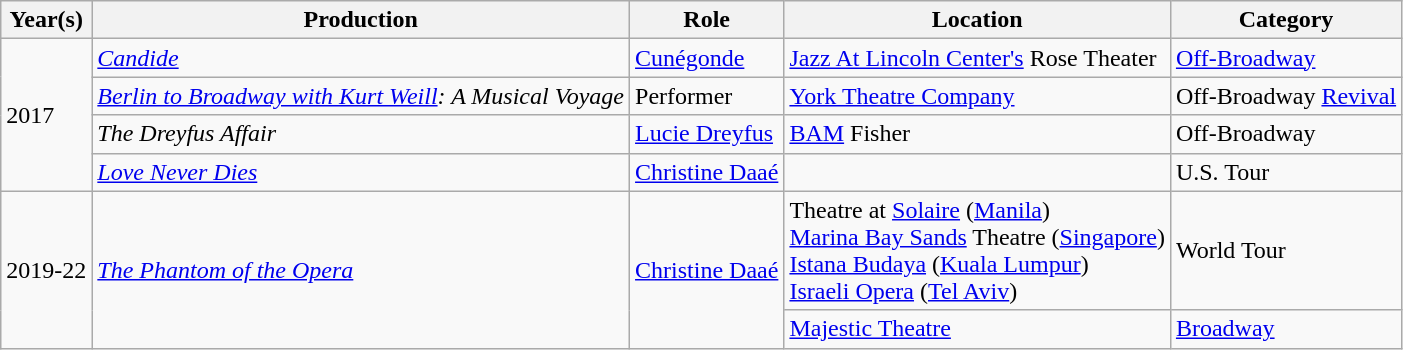<table class="wikitable">
<tr>
<th>Year(s)</th>
<th>Production</th>
<th>Role</th>
<th>Location</th>
<th>Category</th>
</tr>
<tr>
<td rowspan="4">2017</td>
<td><em><a href='#'>Candide</a></em></td>
<td><a href='#'>Cunégonde</a></td>
<td><a href='#'>Jazz At Lincoln Center's</a> Rose Theater</td>
<td><a href='#'>Off-Broadway</a></td>
</tr>
<tr>
<td><em><a href='#'>Berlin to Broadway with Kurt Weill</a>: A Musical Voyage</em></td>
<td>Performer</td>
<td><a href='#'>York Theatre Company</a></td>
<td>Off-Broadway <a href='#'>Revival</a></td>
</tr>
<tr>
<td><em>The Dreyfus Affair</em></td>
<td><a href='#'>Lucie Dreyfus</a></td>
<td><a href='#'>BAM</a> Fisher</td>
<td>Off-Broadway</td>
</tr>
<tr>
<td><em><a href='#'>Love Never Dies</a></em></td>
<td><a href='#'>Christine Daaé</a></td>
<td></td>
<td>U.S. Tour</td>
</tr>
<tr>
<td rowspan="2">2019-22</td>
<td rowspan="2"><em><a href='#'>The Phantom of the Opera</a></em></td>
<td rowspan="2"><a href='#'>Christine Daaé</a></td>
<td>Theatre at <a href='#'>Solaire</a> (<a href='#'>Manila</a>)<br><a href='#'>Marina Bay Sands</a> Theatre (<a href='#'>Singapore</a>)<br><a href='#'>Istana Budaya</a> (<a href='#'>Kuala Lumpur</a>)<br><a href='#'>Israeli Opera</a> (<a href='#'>Tel Aviv</a>)</td>
<td>World Tour</td>
</tr>
<tr>
<td><a href='#'>Majestic Theatre</a></td>
<td><a href='#'>Broadway</a></td>
</tr>
</table>
